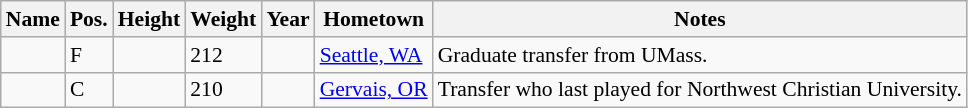<table class="wikitable sortable" style="font-size:90%;" border="1">
<tr>
<th>Name</th>
<th>Pos.</th>
<th>Height</th>
<th>Weight</th>
<th>Year</th>
<th>Hometown</th>
<th ! class="unsortable">Notes</th>
</tr>
<tr>
<td></td>
<td>F</td>
<td></td>
<td>212</td>
<td></td>
<td><a href='#'>Seattle, WA</a></td>
<td>Graduate transfer from UMass.</td>
</tr>
<tr>
<td></td>
<td>C</td>
<td></td>
<td>210</td>
<td></td>
<td><a href='#'>Gervais, OR</a></td>
<td>Transfer who last played for Northwest Christian University.</td>
</tr>
</table>
